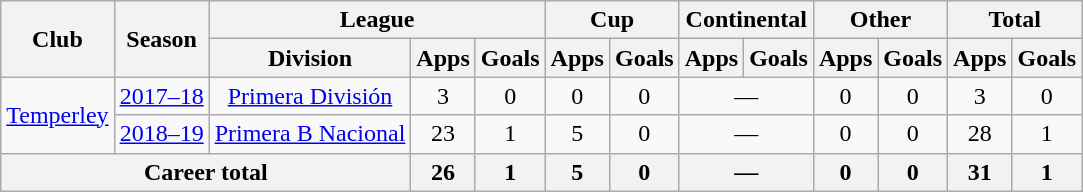<table class="wikitable" style="text-align:center">
<tr>
<th rowspan="2">Club</th>
<th rowspan="2">Season</th>
<th colspan="3">League</th>
<th colspan="2">Cup</th>
<th colspan="2">Continental</th>
<th colspan="2">Other</th>
<th colspan="2">Total</th>
</tr>
<tr>
<th>Division</th>
<th>Apps</th>
<th>Goals</th>
<th>Apps</th>
<th>Goals</th>
<th>Apps</th>
<th>Goals</th>
<th>Apps</th>
<th>Goals</th>
<th>Apps</th>
<th>Goals</th>
</tr>
<tr>
<td rowspan="2"><a href='#'>Temperley</a></td>
<td><a href='#'>2017–18</a></td>
<td rowspan="1"><a href='#'>Primera División</a></td>
<td>3</td>
<td>0</td>
<td>0</td>
<td>0</td>
<td colspan="2">—</td>
<td>0</td>
<td>0</td>
<td>3</td>
<td>0</td>
</tr>
<tr>
<td><a href='#'>2018–19</a></td>
<td rowspan="1"><a href='#'>Primera B Nacional</a></td>
<td>23</td>
<td>1</td>
<td>5</td>
<td>0</td>
<td colspan="2">—</td>
<td>0</td>
<td>0</td>
<td>28</td>
<td>1</td>
</tr>
<tr>
<th colspan="3">Career total</th>
<th>26</th>
<th>1</th>
<th>5</th>
<th>0</th>
<th colspan="2">—</th>
<th>0</th>
<th>0</th>
<th>31</th>
<th>1</th>
</tr>
</table>
